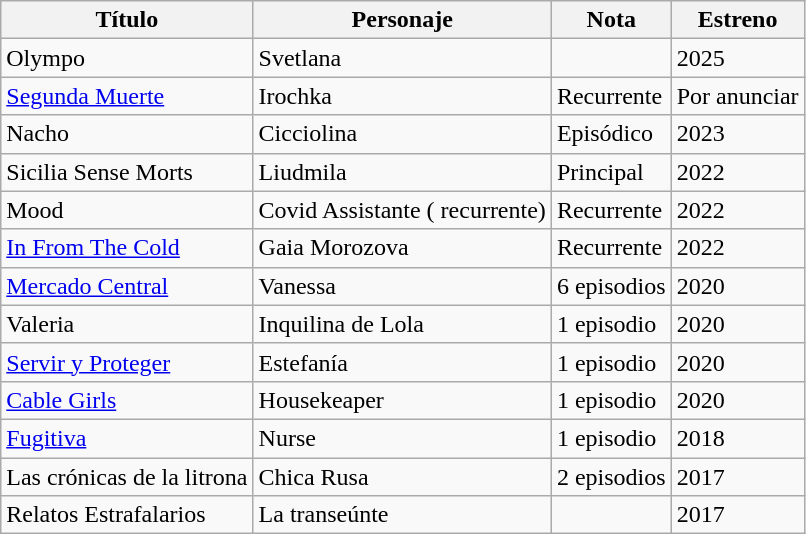<table class="wikitable">
<tr>
<th>Título</th>
<th>Personaje</th>
<th>Nota</th>
<th>Estreno</th>
</tr>
<tr>
<td>Olympo</td>
<td>Svetlana</td>
<td></td>
<td>2025</td>
</tr>
<tr>
<td><a href='#'>Segunda Muerte</a></td>
<td>Irochka</td>
<td>Recurrente</td>
<td>Por anunciar</td>
</tr>
<tr>
<td>Nacho</td>
<td>Cicciolina</td>
<td>Episódico</td>
<td>2023</td>
</tr>
<tr>
<td>Sicilia Sense Morts</td>
<td>Liudmila</td>
<td>Principal</td>
<td>2022</td>
</tr>
<tr>
<td>Mood</td>
<td>Covid Assistante ( recurrente)</td>
<td>Recurrente</td>
<td>2022</td>
</tr>
<tr>
<td><a href='#'>In From The Cold</a></td>
<td>Gaia Morozova</td>
<td>Recurrente</td>
<td>2022</td>
</tr>
<tr>
<td><a href='#'>Mercado Central</a></td>
<td>Vanessa</td>
<td>6 episodios</td>
<td>2020</td>
</tr>
<tr>
<td>Valeria</td>
<td>Inquilina de Lola</td>
<td>1 episodio</td>
<td>2020</td>
</tr>
<tr>
<td><a href='#'>Servir y Proteger</a></td>
<td>Estefanía</td>
<td>1 episodio</td>
<td>2020</td>
</tr>
<tr>
<td><a href='#'>Cable Girls</a></td>
<td>Housekeaper</td>
<td>1 episodio</td>
<td>2020</td>
</tr>
<tr>
<td><a href='#'>Fugitiva</a></td>
<td>Nurse</td>
<td>1 episodio</td>
<td>2018</td>
</tr>
<tr>
<td>Las crónicas de la litrona</td>
<td>Chica Rusa</td>
<td>2 episodios</td>
<td>2017</td>
</tr>
<tr>
<td>Relatos Estrafalarios</td>
<td>La transeúnte</td>
<td></td>
<td>2017</td>
</tr>
</table>
